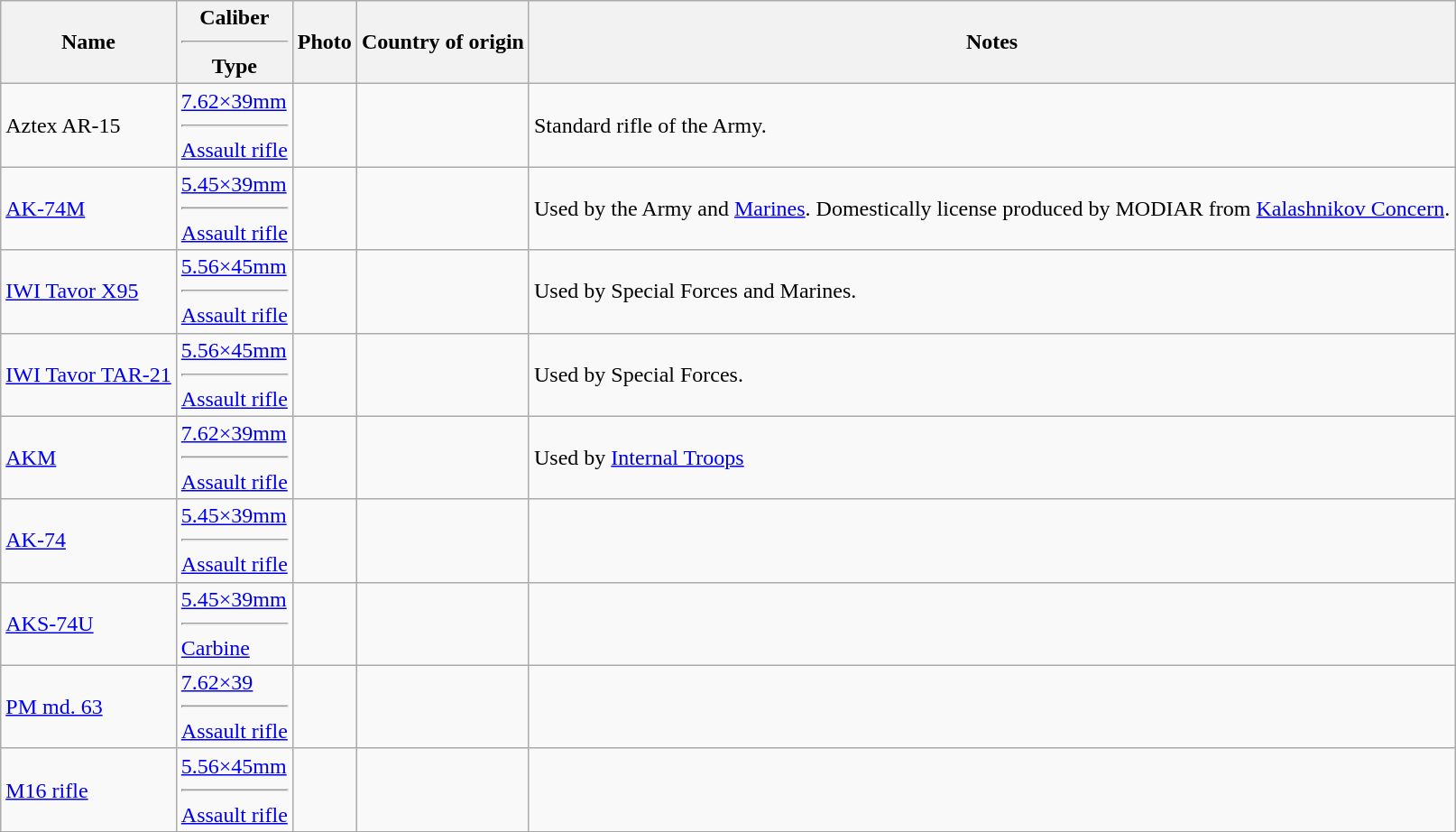<table class="wikitable">
<tr>
<th style="text-align:center;">Name</th>
<th style="text-align:center;">Caliber<hr>Type</th>
<th style="text-align:center;">Photo</th>
<th style="text-align:center;">Country of origin</th>
<th style="text-align:center;">Notes</th>
</tr>
<tr>
<td>Aztex AR-15</td>
<td><a href='#'>7.62×39mm</a><hr><a href='#'>Assault rifle</a></td>
<td></td>
<td></td>
<td>Standard rifle of the Army.</td>
</tr>
<tr>
<td><a href='#'>AK-74M</a></td>
<td><a href='#'>5.45×39mm</a><hr><a href='#'>Assault rifle</a></td>
<td></td>
<td><br></td>
<td>Used by the Army and <a href='#'>Marines</a>. Domestically license produced by MODIAR from <a href='#'>Kalashnikov Concern</a>.</td>
</tr>
<tr>
<td><a href='#'>IWI Tavor X95</a></td>
<td><a href='#'>5.56×45mm</a><hr><a href='#'>Assault rifle</a></td>
<td></td>
<td></td>
<td>Used by Special Forces and Marines.</td>
</tr>
<tr>
<td><a href='#'>IWI Tavor TAR-21</a></td>
<td><a href='#'>5.56×45mm</a><hr><a href='#'>Assault rifle</a></td>
<td></td>
<td></td>
<td>Used by Special Forces.</td>
</tr>
<tr>
<td><a href='#'>AKM</a></td>
<td><a href='#'>7.62×39mm</a><hr><a href='#'>Assault rifle</a></td>
<td></td>
<td></td>
<td>Used by <a href='#'>Internal Troops</a></td>
</tr>
<tr>
<td><a href='#'>AK-74</a></td>
<td><a href='#'>5.45×39mm</a><hr><a href='#'>Assault rifle</a></td>
<td></td>
<td></td>
<td></td>
</tr>
<tr>
<td><a href='#'>AKS-74U</a></td>
<td><a href='#'>5.45×39mm</a><hr><a href='#'>Carbine</a></td>
<td></td>
<td></td>
<td></td>
</tr>
<tr>
<td><a href='#'>PM md. 63</a></td>
<td><a href='#'>7.62×39</a><hr><a href='#'>Assault rifle</a></td>
<td></td>
<td></td>
<td></td>
</tr>
<tr>
<td><a href='#'>M16 rifle</a></td>
<td><a href='#'>5.56×45mm</a><hr><a href='#'>Assault rifle</a></td>
<td></td>
<td></td>
<td> </td>
</tr>
</table>
